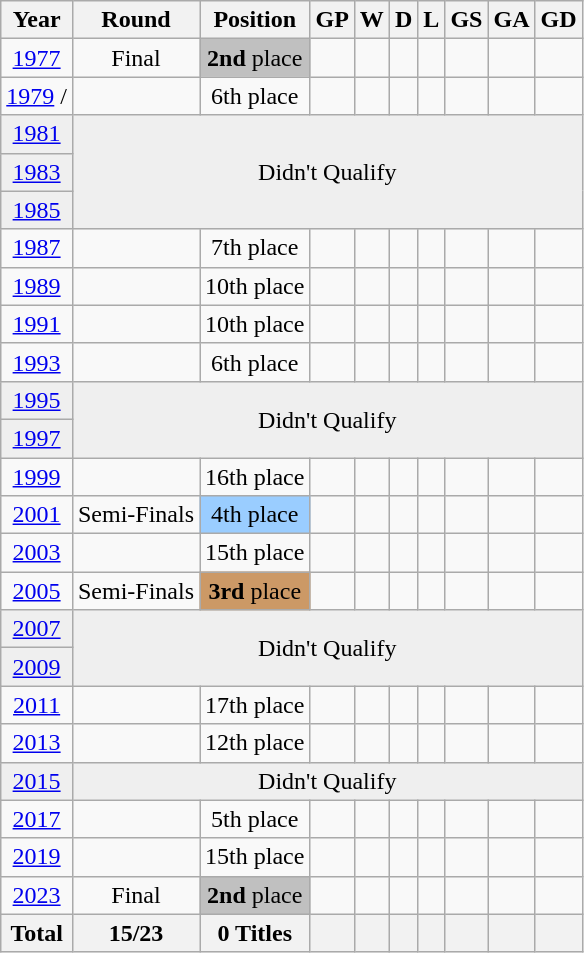<table class="wikitable" style="text-align: center;">
<tr>
<th>Year</th>
<th>Round</th>
<th>Position</th>
<th>GP</th>
<th>W</th>
<th>D</th>
<th>L</th>
<th>GS</th>
<th>GA</th>
<th>GD</th>
</tr>
<tr bgcolor=>
<td><a href='#'>1977</a> </td>
<td>Final</td>
<td bgcolor=silver><strong>2nd</strong> place</td>
<td></td>
<td></td>
<td></td>
<td></td>
<td></td>
<td></td>
<td></td>
</tr>
<tr bgcolor=>
<td><a href='#'>1979</a>  / </td>
<td></td>
<td>6th place</td>
<td></td>
<td></td>
<td></td>
<td></td>
<td></td>
<td></td>
<td></td>
</tr>
<tr bgcolor=efefef>
<td><a href='#'>1981</a> </td>
<td colspan=9 rowspan=3>Didn't Qualify</td>
</tr>
<tr bgcolor=efefef>
<td><a href='#'>1983</a> </td>
</tr>
<tr bgcolor=efefef>
<td><a href='#'>1985</a> </td>
</tr>
<tr bgcolor=>
<td><a href='#'>1987</a> </td>
<td></td>
<td>7th place</td>
<td></td>
<td></td>
<td></td>
<td></td>
<td></td>
<td></td>
<td></td>
</tr>
<tr bgcolor=>
<td><a href='#'>1989</a> </td>
<td></td>
<td>10th place</td>
<td></td>
<td></td>
<td></td>
<td></td>
<td></td>
<td></td>
<td></td>
</tr>
<tr bgcolor=>
<td><a href='#'>1991</a> </td>
<td></td>
<td>10th place</td>
<td></td>
<td></td>
<td></td>
<td></td>
<td></td>
<td></td>
<td></td>
</tr>
<tr bgcolor=>
<td><a href='#'>1993</a> </td>
<td></td>
<td>6th place</td>
<td></td>
<td></td>
<td></td>
<td></td>
<td></td>
<td></td>
<td></td>
</tr>
<tr bgcolor=efefef>
<td><a href='#'>1995</a> </td>
<td colspan=9 rowspan=2>Didn't Qualify</td>
</tr>
<tr bgcolor=efefef>
<td><a href='#'>1997</a> </td>
</tr>
<tr bgcolor=>
<td><a href='#'>1999</a> </td>
<td></td>
<td>16th place</td>
<td></td>
<td></td>
<td></td>
<td></td>
<td></td>
<td></td>
<td></td>
</tr>
<tr bgcolor=>
<td><a href='#'>2001</a> </td>
<td>Semi-Finals</td>
<td bgcolor=9acdff>4th place</td>
<td></td>
<td></td>
<td></td>
<td></td>
<td></td>
<td></td>
<td></td>
</tr>
<tr bgcolor=>
<td><a href='#'>2003</a> </td>
<td></td>
<td>15th place</td>
<td></td>
<td></td>
<td></td>
<td></td>
<td></td>
<td></td>
<td></td>
</tr>
<tr bgcolor=>
<td><a href='#'>2005</a> </td>
<td>Semi-Finals</td>
<td bgcolor=#cc9966><strong>3rd</strong> place</td>
<td></td>
<td></td>
<td></td>
<td></td>
<td></td>
<td></td>
<td></td>
</tr>
<tr bgcolor=efefef>
<td><a href='#'>2007</a> </td>
<td colspan=9 rowspan=2>Didn't Qualify</td>
</tr>
<tr bgcolor=efefef>
<td><a href='#'>2009</a> </td>
</tr>
<tr bgcolor=>
<td><a href='#'>2011</a> </td>
<td></td>
<td>17th place</td>
<td></td>
<td></td>
<td></td>
<td></td>
<td></td>
<td></td>
<td></td>
</tr>
<tr bgcolor=>
<td><a href='#'>2013</a> </td>
<td></td>
<td>12th place</td>
<td></td>
<td></td>
<td></td>
<td></td>
<td></td>
<td></td>
<td></td>
</tr>
<tr bgcolor=efefef>
<td><a href='#'>2015</a> </td>
<td colspan=9 rowspan=1>Didn't Qualify</td>
</tr>
<tr bgcolor=>
<td><a href='#'>2017</a> </td>
<td></td>
<td>5th place</td>
<td></td>
<td></td>
<td></td>
<td></td>
<td></td>
<td></td>
<td></td>
</tr>
<tr bgcolor=>
<td><a href='#'>2019</a> </td>
<td></td>
<td>15th place</td>
<td></td>
<td></td>
<td></td>
<td></td>
<td></td>
<td></td>
<td></td>
</tr>
<tr bgcolor=>
<td><a href='#'>2023</a>  </td>
<td>Final</td>
<td bgcolor=silver><strong>2nd</strong> place</td>
<td></td>
<td></td>
<td></td>
<td></td>
<td></td>
<td></td>
<td></td>
</tr>
<tr>
<th>Total</th>
<th>15/23</th>
<th>0 Titles</th>
<th></th>
<th></th>
<th></th>
<th></th>
<th></th>
<th></th>
<th></th>
</tr>
</table>
